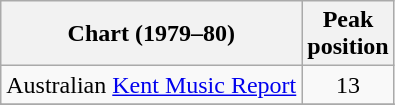<table class="wikitable sortable">
<tr>
<th>Chart (1979–80)</th>
<th>Peak<br>position</th>
</tr>
<tr>
<td>Australian <a href='#'>Kent Music Report</a></td>
<td style="text-align:center;">13</td>
</tr>
<tr>
</tr>
<tr>
</tr>
</table>
